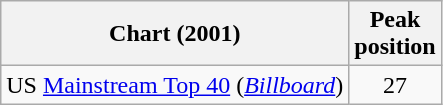<table class="wikitable">
<tr>
<th>Chart (2001)</th>
<th>Peak<br>position</th>
</tr>
<tr>
<td>US <a href='#'>Mainstream Top 40</a> (<em><a href='#'>Billboard</a></em>)</td>
<td align="center">27</td>
</tr>
</table>
